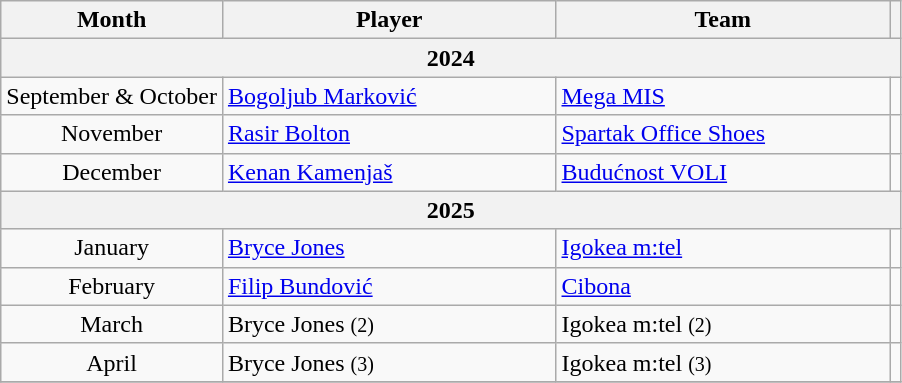<table class="wikitable" style="text-align: center;">
<tr>
<th>Month</th>
<th style="width:215px;">Player</th>
<th style="width:215px;">Team</th>
<th></th>
</tr>
<tr>
<th colspan=4>2024</th>
</tr>
<tr>
<td>September & October</td>
<td align="left"> <a href='#'>Bogoljub Marković</a></td>
<td align="left"> <a href='#'>Mega MIS</a></td>
<td></td>
</tr>
<tr>
<td>November</td>
<td align="left"> <a href='#'>Rasir Bolton</a></td>
<td align="left"> <a href='#'>Spartak Office Shoes</a></td>
<td></td>
</tr>
<tr>
<td>December</td>
<td align="left"> <a href='#'>Kenan Kamenjaš</a></td>
<td align="left"> <a href='#'>Budućnost VOLI</a></td>
<td></td>
</tr>
<tr>
<th colspan=4>2025</th>
</tr>
<tr>
<td>January</td>
<td align="left"> <a href='#'>Bryce Jones</a></td>
<td align="left"> <a href='#'>Igokea m:tel</a></td>
<td></td>
</tr>
<tr>
<td>February</td>
<td align="left"> <a href='#'>Filip Bundović</a></td>
<td align="left"> <a href='#'>Cibona</a></td>
<td></td>
</tr>
<tr>
<td>March</td>
<td align="left"> Bryce Jones <small>(2)</small></td>
<td align="left"> Igokea m:tel <small>(2)</small></td>
<td></td>
</tr>
<tr>
<td>April</td>
<td align="left"> Bryce Jones <small>(3)</small></td>
<td align="left"> Igokea m:tel <small>(3)</small></td>
<td></td>
</tr>
<tr>
</tr>
</table>
